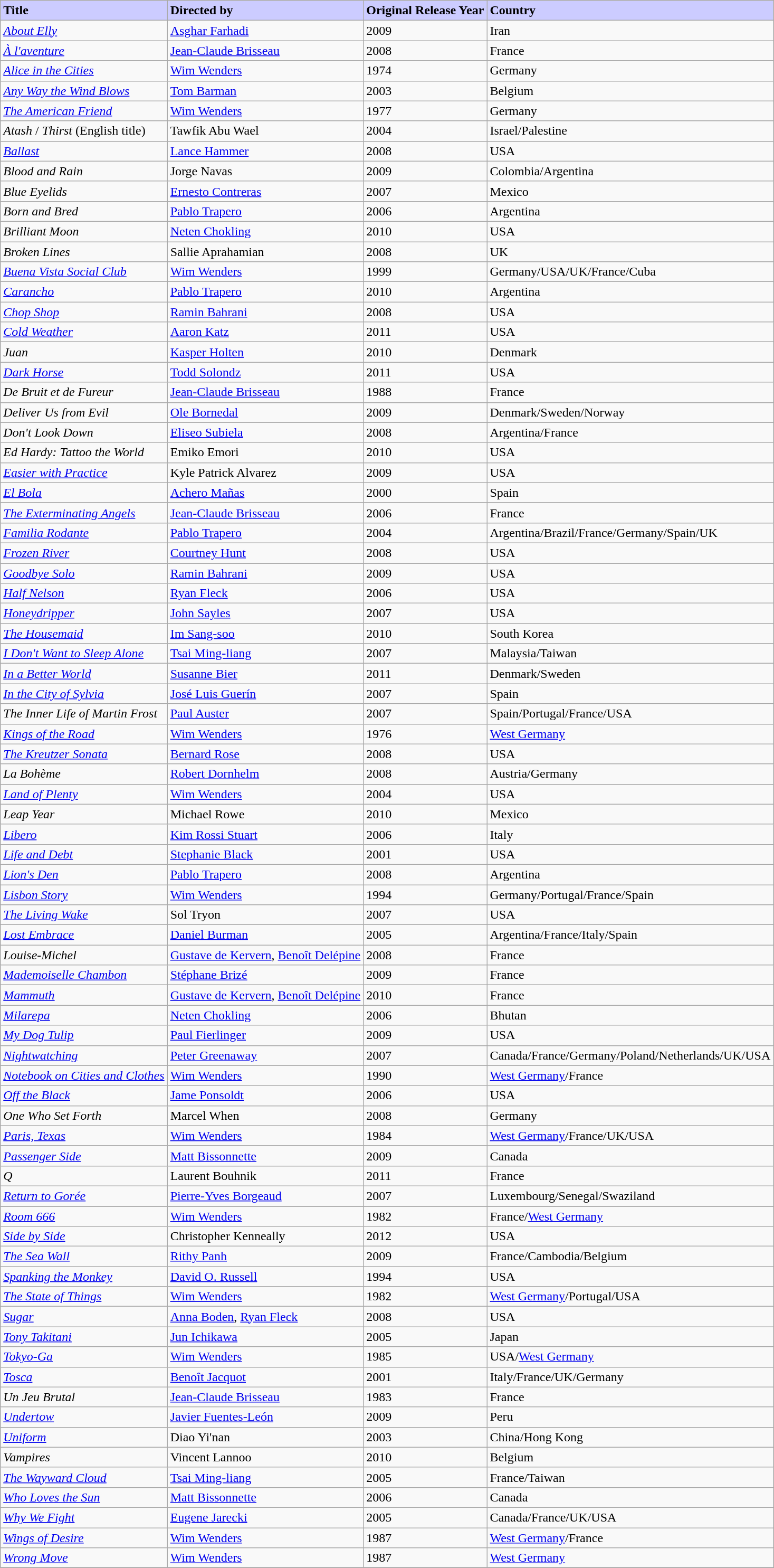<table class="wikitable">
<tr>
<td bgcolor="#CCCCFF"><strong>Title</strong></td>
<td bgcolor="#CCCCFF"><strong>Directed by</strong></td>
<td bgcolor="#CCCCFF"><strong>Original Release Year</strong></td>
<td bgcolor="#CCCCFF"><strong>Country</strong></td>
</tr>
<tr>
<td><em><a href='#'>About Elly</a></em></td>
<td><a href='#'>Asghar Farhadi</a></td>
<td>2009</td>
<td>Iran</td>
</tr>
<tr>
<td><em><a href='#'>À l'aventure</a></em></td>
<td><a href='#'>Jean-Claude Brisseau</a></td>
<td>2008</td>
<td>France</td>
</tr>
<tr>
<td><em><a href='#'>Alice in the Cities</a></em></td>
<td><a href='#'>Wim Wenders</a></td>
<td>1974</td>
<td>Germany</td>
</tr>
<tr>
<td><em><a href='#'>Any Way the Wind Blows</a></em></td>
<td><a href='#'>Tom Barman</a></td>
<td>2003</td>
<td>Belgium</td>
</tr>
<tr>
<td><em><a href='#'>The American Friend</a></em></td>
<td><a href='#'>Wim Wenders</a></td>
<td>1977</td>
<td>Germany</td>
</tr>
<tr>
<td><em>Atash</em> / <em>Thirst</em> (English title)</td>
<td>Tawfik Abu Wael</td>
<td>2004</td>
<td>Israel/Palestine</td>
</tr>
<tr>
<td><em><a href='#'>Ballast</a></em></td>
<td><a href='#'>Lance Hammer</a></td>
<td>2008</td>
<td>USA</td>
</tr>
<tr>
<td><em>Blood and Rain</em></td>
<td>Jorge Navas</td>
<td>2009</td>
<td>Colombia/Argentina</td>
</tr>
<tr>
<td><em>Blue Eyelids</em></td>
<td><a href='#'>Ernesto Contreras</a></td>
<td>2007</td>
<td>Mexico</td>
</tr>
<tr>
<td><em>Born and Bred</em></td>
<td><a href='#'>Pablo Trapero</a></td>
<td>2006</td>
<td>Argentina</td>
</tr>
<tr>
<td><em>Brilliant Moon</em></td>
<td><a href='#'>Neten Chokling</a></td>
<td>2010</td>
<td>USA</td>
</tr>
<tr>
<td><em>Broken Lines</em></td>
<td>Sallie Aprahamian</td>
<td>2008</td>
<td>UK</td>
</tr>
<tr>
<td><em><a href='#'>Buena Vista Social Club</a></em></td>
<td><a href='#'>Wim Wenders</a></td>
<td>1999</td>
<td>Germany/USA/UK/France/Cuba</td>
</tr>
<tr>
<td><em><a href='#'>Carancho</a></em></td>
<td><a href='#'>Pablo Trapero</a></td>
<td>2010</td>
<td>Argentina</td>
</tr>
<tr>
<td><em><a href='#'>Chop Shop</a></em></td>
<td><a href='#'>Ramin Bahrani</a></td>
<td>2008</td>
<td>USA</td>
</tr>
<tr>
<td><em><a href='#'>Cold Weather</a></em></td>
<td><a href='#'>Aaron Katz</a></td>
<td>2011</td>
<td>USA</td>
</tr>
<tr>
<td><em>Juan</em></td>
<td><a href='#'>Kasper Holten</a></td>
<td>2010</td>
<td>Denmark</td>
</tr>
<tr>
<td><em><a href='#'>Dark Horse</a></em></td>
<td><a href='#'>Todd Solondz</a></td>
<td>2011</td>
<td>USA</td>
</tr>
<tr>
<td><em>De Bruit et de Fureur</em></td>
<td><a href='#'>Jean-Claude Brisseau</a></td>
<td>1988</td>
<td>France</td>
</tr>
<tr>
<td><em>Deliver Us from Evil</em></td>
<td><a href='#'>Ole Bornedal</a></td>
<td>2009</td>
<td>Denmark/Sweden/Norway</td>
</tr>
<tr>
<td><em>Don't Look Down</em></td>
<td><a href='#'>Eliseo Subiela</a></td>
<td>2008</td>
<td>Argentina/France</td>
</tr>
<tr>
<td><em>Ed Hardy: Tattoo the World</em></td>
<td>Emiko Emori</td>
<td>2010</td>
<td>USA</td>
</tr>
<tr>
<td><em><a href='#'>Easier with Practice</a></em></td>
<td>Kyle Patrick Alvarez</td>
<td>2009</td>
<td>USA</td>
</tr>
<tr>
<td><em><a href='#'>El Bola</a></em></td>
<td><a href='#'>Achero Mañas</a></td>
<td>2000</td>
<td>Spain</td>
</tr>
<tr>
<td><em><a href='#'>The Exterminating Angels</a></em></td>
<td><a href='#'>Jean-Claude Brisseau</a></td>
<td>2006</td>
<td>France</td>
</tr>
<tr>
<td><em><a href='#'>Familia Rodante</a></em></td>
<td><a href='#'>Pablo Trapero</a></td>
<td>2004</td>
<td>Argentina/Brazil/France/Germany/Spain/UK</td>
</tr>
<tr>
<td><em><a href='#'>Frozen River</a></em></td>
<td><a href='#'>Courtney Hunt</a></td>
<td>2008</td>
<td>USA</td>
</tr>
<tr>
<td><em><a href='#'>Goodbye Solo</a></em></td>
<td><a href='#'>Ramin Bahrani</a></td>
<td>2009</td>
<td>USA</td>
</tr>
<tr>
<td><em><a href='#'>Half Nelson</a></em></td>
<td><a href='#'>Ryan Fleck</a></td>
<td>2006</td>
<td>USA</td>
</tr>
<tr>
<td><em><a href='#'>Honeydripper</a></em></td>
<td><a href='#'>John Sayles</a></td>
<td>2007</td>
<td>USA</td>
</tr>
<tr>
<td><em><a href='#'>The Housemaid</a></em></td>
<td><a href='#'>Im Sang-soo</a></td>
<td>2010</td>
<td>South Korea</td>
</tr>
<tr>
<td><em><a href='#'>I Don't Want to Sleep Alone</a></em></td>
<td><a href='#'>Tsai Ming-liang</a></td>
<td>2007</td>
<td>Malaysia/Taiwan</td>
</tr>
<tr>
<td><em><a href='#'>In a Better World</a></em></td>
<td><a href='#'>Susanne Bier</a></td>
<td>2011</td>
<td>Denmark/Sweden</td>
</tr>
<tr>
<td><em><a href='#'>In the City of Sylvia</a></em></td>
<td><a href='#'>José Luis Guerín</a></td>
<td>2007</td>
<td>Spain</td>
</tr>
<tr>
<td><em>The Inner Life of Martin Frost</em></td>
<td><a href='#'>Paul Auster</a></td>
<td>2007</td>
<td>Spain/Portugal/France/USA</td>
</tr>
<tr>
<td><em><a href='#'>Kings of the Road</a></em></td>
<td><a href='#'>Wim Wenders</a></td>
<td>1976</td>
<td><a href='#'>West Germany</a></td>
</tr>
<tr>
<td><em><a href='#'>The Kreutzer Sonata</a></em></td>
<td><a href='#'>Bernard Rose</a></td>
<td>2008</td>
<td>USA</td>
</tr>
<tr>
<td><em>La Bohème</em></td>
<td><a href='#'>Robert Dornhelm</a></td>
<td>2008</td>
<td>Austria/Germany</td>
</tr>
<tr>
<td><em><a href='#'>Land of Plenty</a></em></td>
<td><a href='#'>Wim Wenders</a></td>
<td>2004</td>
<td>USA</td>
</tr>
<tr>
<td><em>Leap Year</em></td>
<td>Michael Rowe</td>
<td>2010</td>
<td>Mexico</td>
</tr>
<tr>
<td><em><a href='#'>Libero</a></em></td>
<td><a href='#'>Kim Rossi Stuart</a></td>
<td>2006</td>
<td>Italy</td>
</tr>
<tr>
<td><em><a href='#'>Life and Debt</a></em></td>
<td><a href='#'>Stephanie Black</a></td>
<td>2001</td>
<td>USA</td>
</tr>
<tr>
<td><em><a href='#'>Lion's Den</a></em></td>
<td><a href='#'>Pablo Trapero</a></td>
<td>2008</td>
<td>Argentina</td>
</tr>
<tr>
<td><em><a href='#'>Lisbon Story</a></em></td>
<td><a href='#'>Wim Wenders</a></td>
<td>1994</td>
<td>Germany/Portugal/France/Spain</td>
</tr>
<tr>
<td><em><a href='#'>The Living Wake</a></em></td>
<td>Sol Tryon</td>
<td>2007</td>
<td>USA</td>
</tr>
<tr>
<td><em><a href='#'>Lost Embrace</a></em></td>
<td><a href='#'>Daniel Burman</a></td>
<td>2005</td>
<td>Argentina/France/Italy/Spain</td>
</tr>
<tr>
<td><em>Louise-Michel</em></td>
<td><a href='#'>Gustave de Kervern</a>, <a href='#'>Benoît Delépine</a></td>
<td>2008</td>
<td>France</td>
</tr>
<tr>
<td><em><a href='#'>Mademoiselle Chambon</a></em></td>
<td><a href='#'>Stéphane Brizé</a></td>
<td>2009</td>
<td>France</td>
</tr>
<tr>
<td><em><a href='#'>Mammuth</a></em></td>
<td><a href='#'>Gustave de Kervern</a>, <a href='#'>Benoît Delépine</a></td>
<td>2010</td>
<td>France</td>
</tr>
<tr>
<td><em><a href='#'>Milarepa</a></em></td>
<td><a href='#'>Neten Chokling</a></td>
<td>2006</td>
<td>Bhutan</td>
</tr>
<tr>
<td><em><a href='#'>My Dog Tulip</a></em></td>
<td><a href='#'>Paul Fierlinger</a></td>
<td>2009</td>
<td>USA</td>
</tr>
<tr>
<td><em><a href='#'>Nightwatching</a></em></td>
<td><a href='#'>Peter Greenaway</a></td>
<td>2007</td>
<td>Canada/France/Germany/Poland/Netherlands/UK/USA</td>
</tr>
<tr>
<td><em><a href='#'>Notebook on Cities and Clothes</a></em></td>
<td><a href='#'>Wim Wenders</a></td>
<td>1990</td>
<td><a href='#'>West Germany</a>/France</td>
</tr>
<tr>
<td><em><a href='#'>Off the Black</a></em></td>
<td><a href='#'>Jame Ponsoldt</a></td>
<td>2006</td>
<td>USA</td>
</tr>
<tr>
<td><em>One Who Set Forth</em></td>
<td>Marcel When</td>
<td>2008</td>
<td>Germany</td>
</tr>
<tr>
<td><em><a href='#'>Paris, Texas</a></em></td>
<td><a href='#'>Wim Wenders</a></td>
<td>1984</td>
<td><a href='#'>West Germany</a>/France/UK/USA</td>
</tr>
<tr>
<td><em><a href='#'>Passenger Side</a></em></td>
<td><a href='#'>Matt Bissonnette</a></td>
<td>2009</td>
<td>Canada</td>
</tr>
<tr>
<td><em>Q</em></td>
<td>Laurent Bouhnik</td>
<td>2011</td>
<td>France</td>
</tr>
<tr>
<td><em><a href='#'>Return to Gorée</a></em></td>
<td><a href='#'>Pierre-Yves Borgeaud</a></td>
<td>2007</td>
<td>Luxembourg/Senegal/Swaziland</td>
</tr>
<tr>
<td><em><a href='#'>Room 666</a></em></td>
<td><a href='#'>Wim Wenders</a></td>
<td>1982</td>
<td>France/<a href='#'>West Germany</a></td>
</tr>
<tr>
<td><em><a href='#'>Side by Side</a></em></td>
<td>Christopher Kenneally</td>
<td>2012</td>
<td>USA</td>
</tr>
<tr>
<td><em><a href='#'>The Sea Wall</a></em></td>
<td><a href='#'>Rithy Panh</a></td>
<td>2009</td>
<td>France/Cambodia/Belgium</td>
</tr>
<tr>
<td><em><a href='#'>Spanking the Monkey</a></em></td>
<td><a href='#'>David O. Russell</a></td>
<td>1994</td>
<td>USA</td>
</tr>
<tr>
<td><em><a href='#'>The State of Things</a></em></td>
<td><a href='#'>Wim Wenders</a></td>
<td>1982</td>
<td><a href='#'>West Germany</a>/Portugal/USA</td>
</tr>
<tr>
<td><em><a href='#'>Sugar</a></em></td>
<td><a href='#'>Anna Boden</a>, <a href='#'>Ryan Fleck</a></td>
<td>2008</td>
<td>USA</td>
</tr>
<tr>
<td><em><a href='#'>Tony Takitani</a></em></td>
<td><a href='#'>Jun Ichikawa</a></td>
<td>2005</td>
<td>Japan</td>
</tr>
<tr>
<td><em><a href='#'>Tokyo-Ga</a></em></td>
<td><a href='#'>Wim Wenders</a></td>
<td>1985</td>
<td>USA/<a href='#'>West Germany</a></td>
</tr>
<tr>
<td><em><a href='#'>Tosca</a></em></td>
<td><a href='#'>Benoît Jacquot</a></td>
<td>2001</td>
<td>Italy/France/UK/Germany</td>
</tr>
<tr>
<td><em>Un Jeu Brutal</em></td>
<td><a href='#'>Jean-Claude Brisseau</a></td>
<td>1983</td>
<td>France</td>
</tr>
<tr>
<td><em><a href='#'>Undertow</a></em></td>
<td><a href='#'>Javier Fuentes-León</a></td>
<td>2009</td>
<td>Peru</td>
</tr>
<tr>
<td><em><a href='#'>Uniform</a></em></td>
<td>Diao Yi'nan</td>
<td>2003</td>
<td>China/Hong Kong</td>
</tr>
<tr>
<td><em>Vampires</em></td>
<td>Vincent Lannoo</td>
<td>2010</td>
<td>Belgium</td>
</tr>
<tr>
<td><em><a href='#'>The Wayward Cloud</a></em></td>
<td><a href='#'>Tsai Ming-liang</a></td>
<td>2005</td>
<td>France/Taiwan</td>
</tr>
<tr>
<td><em><a href='#'>Who Loves the Sun</a></em></td>
<td><a href='#'>Matt Bissonnette</a></td>
<td>2006</td>
<td>Canada</td>
</tr>
<tr>
<td><em><a href='#'>Why We Fight</a></em></td>
<td><a href='#'>Eugene Jarecki</a></td>
<td>2005</td>
<td>Canada/France/UK/USA</td>
</tr>
<tr>
<td><em><a href='#'>Wings of Desire</a></em></td>
<td><a href='#'>Wim Wenders</a></td>
<td>1987</td>
<td><a href='#'>West Germany</a>/France</td>
</tr>
<tr>
<td><em><a href='#'>Wrong Move</a></em></td>
<td><a href='#'>Wim Wenders</a></td>
<td>1987</td>
<td><a href='#'>West Germany</a></td>
</tr>
<tr>
</tr>
</table>
